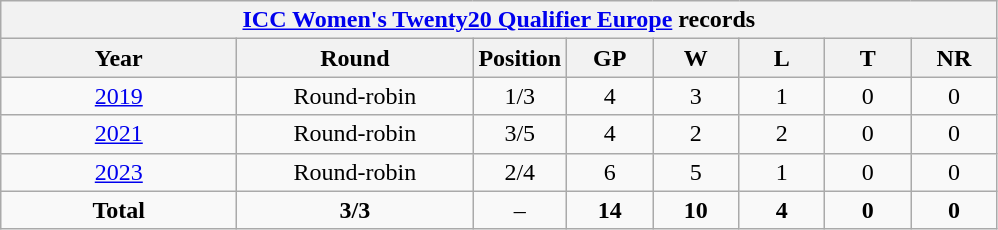<table class="wikitable" style="text-align: center; width=900px;">
<tr>
<th colspan=9><a href='#'>ICC Women's Twenty20 Qualifier Europe</a> records</th>
</tr>
<tr>
<th width=150>Year</th>
<th width=150>Round</th>
<th width=50>Position</th>
<th width=50>GP</th>
<th width=50>W</th>
<th width=50>L</th>
<th width=50>T</th>
<th width=50>NR</th>
</tr>
<tr>
<td> <a href='#'>2019</a></td>
<td>Round-robin</td>
<td>1/3</td>
<td>4</td>
<td>3</td>
<td>1</td>
<td>0</td>
<td>0</td>
</tr>
<tr>
<td> <a href='#'>2021</a></td>
<td>Round-robin</td>
<td>3/5</td>
<td>4</td>
<td>2</td>
<td>2</td>
<td>0</td>
<td>0</td>
</tr>
<tr>
<td> <a href='#'>2023</a></td>
<td>Round-robin</td>
<td>2/4</td>
<td>6</td>
<td>5</td>
<td>1</td>
<td>0</td>
<td>0</td>
</tr>
<tr>
<td><strong>Total</strong></td>
<td><strong>3/3</strong></td>
<td>–</td>
<td><strong>14</strong></td>
<td><strong>10</strong></td>
<td><strong>4</strong></td>
<td><strong>0</strong></td>
<td><strong>0</strong></td>
</tr>
</table>
